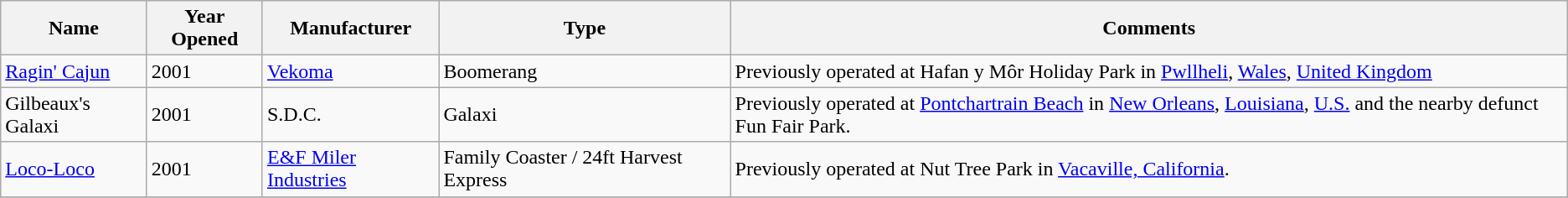<table class="wikitable sortable">
<tr>
<th>Name</th>
<th>Year Opened</th>
<th>Manufacturer</th>
<th>Type</th>
<th>Comments</th>
</tr>
<tr>
<td><a href='#'>Ragin' Cajun</a></td>
<td>2001</td>
<td><a href='#'>Vekoma</a></td>
<td>Boomerang</td>
<td>Previously operated at Hafan y Môr Holiday Park in <a href='#'>Pwllheli</a>, <a href='#'>Wales</a>, <a href='#'>United Kingdom</a></td>
</tr>
<tr>
<td>Gilbeaux's Galaxi</td>
<td>2001</td>
<td>S.D.C.</td>
<td>Galaxi</td>
<td>Previously operated at <a href='#'>Pontchartrain Beach</a> in <a href='#'>New Orleans</a>, <a href='#'>Louisiana</a>, <a href='#'>U.S.</a> and the nearby defunct Fun Fair Park.</td>
</tr>
<tr>
<td><a href='#'>Loco-Loco</a></td>
<td>2001</td>
<td><a href='#'>E&F Miler Industries</a></td>
<td>Family Coaster / 24ft Harvest Express</td>
<td>Previously operated at Nut Tree Park in <a href='#'>Vacaville, California</a>.</td>
</tr>
<tr>
</tr>
</table>
